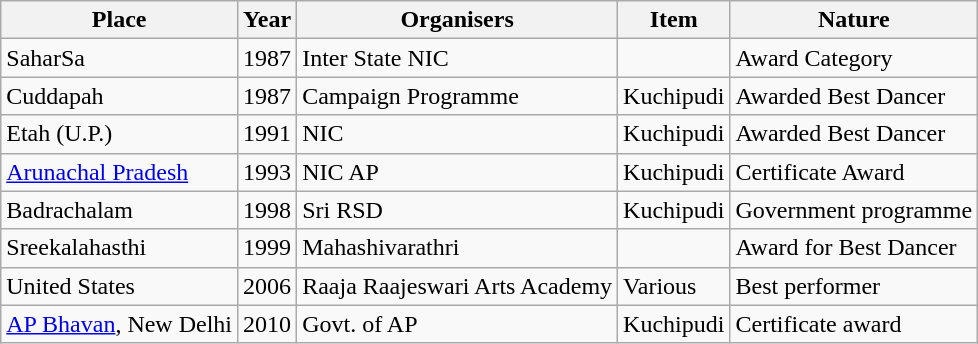<table class="wikitable sortable">
<tr>
<th>Place</th>
<th>Year</th>
<th>Organisers</th>
<th>Item</th>
<th>Nature</th>
</tr>
<tr>
<td>SaharSa</td>
<td>1987</td>
<td>Inter State NIC</td>
<td></td>
<td>Award Category</td>
</tr>
<tr>
<td>Cuddapah</td>
<td>1987</td>
<td>Campaign Programme</td>
<td>Kuchipudi</td>
<td>Awarded Best Dancer</td>
</tr>
<tr>
<td>Etah (U.P.)</td>
<td>1991</td>
<td>NIC</td>
<td>Kuchipudi</td>
<td>Awarded Best Dancer</td>
</tr>
<tr>
<td><a href='#'>Arunachal Pradesh</a></td>
<td>1993</td>
<td>NIC AP</td>
<td>Kuchipudi</td>
<td>Certificate Award</td>
</tr>
<tr>
<td>Badrachalam</td>
<td>1998</td>
<td>Sri RSD</td>
<td>Kuchipudi</td>
<td>Government programme</td>
</tr>
<tr>
<td>Sreekalahasthi</td>
<td>1999</td>
<td>Mahashivarathri</td>
<td></td>
<td>Award for Best Dancer</td>
</tr>
<tr>
<td>United States</td>
<td>2006</td>
<td>Raaja Raajeswari Arts Academy</td>
<td>Various</td>
<td>Best performer</td>
</tr>
<tr>
<td><a href='#'>AP Bhavan</a>, New Delhi</td>
<td>2010</td>
<td>Govt. of AP</td>
<td>Kuchipudi</td>
<td>Certificate award</td>
</tr>
</table>
